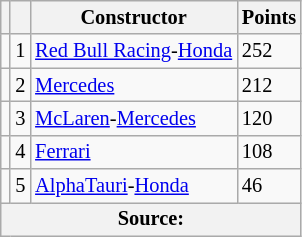<table class="wikitable" style="font-size: 85%;">
<tr>
<th scope="col"></th>
<th scope="col"></th>
<th scope="col">Constructor</th>
<th scope="col">Points</th>
</tr>
<tr>
<td align="left"></td>
<td align="center">1</td>
<td> <a href='#'>Red Bull Racing</a>-<a href='#'>Honda</a></td>
<td align="left">252</td>
</tr>
<tr>
<td align="left"></td>
<td align="center">2</td>
<td> <a href='#'>Mercedes</a></td>
<td align="left">212</td>
</tr>
<tr>
<td align="left"></td>
<td align="center">3</td>
<td> <a href='#'>McLaren</a>-<a href='#'>Mercedes</a></td>
<td align="left">120</td>
</tr>
<tr>
<td align="left"></td>
<td align="center">4</td>
<td> <a href='#'>Ferrari</a></td>
<td align="left">108</td>
</tr>
<tr>
<td align="left"></td>
<td align="center">5</td>
<td> <a href='#'>AlphaTauri</a>-<a href='#'>Honda</a></td>
<td align="left">46</td>
</tr>
<tr>
<th colspan=4>Source:</th>
</tr>
</table>
